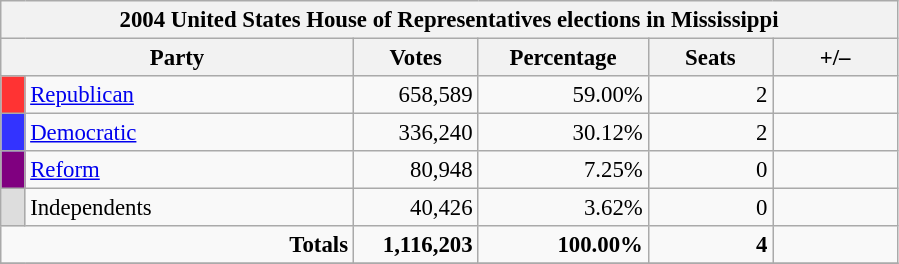<table class="wikitable" style="font-size: 95%;">
<tr>
<th colspan="6">2004 United States House of Representatives elections in Mississippi</th>
</tr>
<tr>
<th colspan=2 style="width: 15em">Party</th>
<th style="width: 5em">Votes</th>
<th style="width: 7em">Percentage</th>
<th style="width: 5em">Seats</th>
<th style="width: 5em">+/–</th>
</tr>
<tr>
<th style="background-color:#FF3333; width: 3px"></th>
<td style="width: 130px"><a href='#'>Republican</a></td>
<td align="right">658,589</td>
<td align="right">59.00%</td>
<td align="right">2</td>
<td align="right"></td>
</tr>
<tr>
<th style="background-color:#3333FF; width: 3px"></th>
<td style="width: 130px"><a href='#'>Democratic</a></td>
<td align="right">336,240</td>
<td align="right">30.12%</td>
<td align="right">2</td>
<td align="right"></td>
</tr>
<tr>
<th style="background-color:#800080; width: 3px"></th>
<td style="width: 130px"><a href='#'>Reform</a></td>
<td align="right">80,948</td>
<td align="right">7.25%</td>
<td align="right">0</td>
<td align="right"></td>
</tr>
<tr>
<th style="background-color:#DDDDDD; width: 3px"></th>
<td style="width: 130px">Independents</td>
<td align="right">40,426</td>
<td align="right">3.62%</td>
<td align="right">0</td>
<td align="right"></td>
</tr>
<tr>
<td colspan="2" align="right"><strong>Totals</strong></td>
<td align="right"><strong>1,116,203</strong></td>
<td align="right"><strong>100.00%</strong></td>
<td align="right"><strong>4</strong></td>
<td align="right"><strong></strong></td>
</tr>
<tr bgcolor="#EEEEEE">
</tr>
</table>
